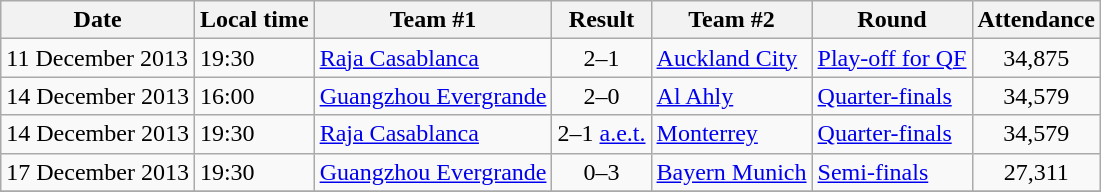<table class="wikitable sortable" style="text-align:left;">
<tr>
<th>Date</th>
<th>Local time</th>
<th>Team #1</th>
<th>Result</th>
<th>Team #2</th>
<th>Round</th>
<th>Attendance</th>
</tr>
<tr>
<td>11 December 2013</td>
<td>19:30</td>
<td> <a href='#'>Raja Casablanca</a></td>
<td style="text-align:center;">2–1</td>
<td> <a href='#'>Auckland City</a></td>
<td><a href='#'>Play-off for QF</a></td>
<td style="text-align:center;">34,875</td>
</tr>
<tr>
<td>14 December 2013</td>
<td>16:00</td>
<td> <a href='#'>Guangzhou Evergrande</a></td>
<td style="text-align:center;">2–0</td>
<td> <a href='#'>Al Ahly</a></td>
<td><a href='#'>Quarter-finals</a></td>
<td style="text-align:center;">34,579</td>
</tr>
<tr>
<td>14 December 2013</td>
<td>19:30</td>
<td> <a href='#'>Raja Casablanca</a></td>
<td style="text-align:center;">2–1 <a href='#'>a.e.t.</a></td>
<td> <a href='#'>Monterrey</a></td>
<td><a href='#'>Quarter-finals</a></td>
<td style="text-align:center;">34,579</td>
</tr>
<tr>
<td>17 December 2013</td>
<td>19:30</td>
<td> <a href='#'>Guangzhou Evergrande</a></td>
<td style="text-align:center;">0–3</td>
<td> <a href='#'>Bayern Munich</a></td>
<td><a href='#'>Semi-finals</a></td>
<td style="text-align:center;">27,311</td>
</tr>
<tr>
</tr>
</table>
